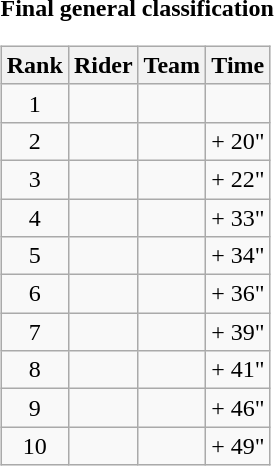<table>
<tr>
<td><strong>Final general classification</strong><br><table class="wikitable">
<tr>
<th scope="col">Rank</th>
<th scope="col">Rider</th>
<th scope="col">Team</th>
<th scope="col">Time</th>
</tr>
<tr>
<td style="text-align:center;">1</td>
<td></td>
<td></td>
<td style="text-align:right;"></td>
</tr>
<tr>
<td style="text-align:center;">2</td>
<td></td>
<td></td>
<td style="text-align:right;">+ 20"</td>
</tr>
<tr>
<td style="text-align:center;">3</td>
<td></td>
<td></td>
<td style="text-align:right;">+ 22"</td>
</tr>
<tr>
<td style="text-align:center;">4</td>
<td></td>
<td></td>
<td style="text-align:right;">+ 33"</td>
</tr>
<tr>
<td style="text-align:center;">5</td>
<td></td>
<td></td>
<td style="text-align:right;">+ 34"</td>
</tr>
<tr>
<td style="text-align:center;">6</td>
<td></td>
<td></td>
<td style="text-align:right;">+ 36"</td>
</tr>
<tr>
<td style="text-align:center;">7</td>
<td></td>
<td></td>
<td style="text-align:right;">+ 39"</td>
</tr>
<tr>
<td style="text-align:center;">8</td>
<td></td>
<td></td>
<td style="text-align:right;">+ 41"</td>
</tr>
<tr>
<td style="text-align:center;">9</td>
<td></td>
<td></td>
<td style="text-align:right;">+ 46"</td>
</tr>
<tr>
<td style="text-align:center;">10</td>
<td></td>
<td></td>
<td style="text-align:right;">+ 49"</td>
</tr>
</table>
</td>
</tr>
</table>
